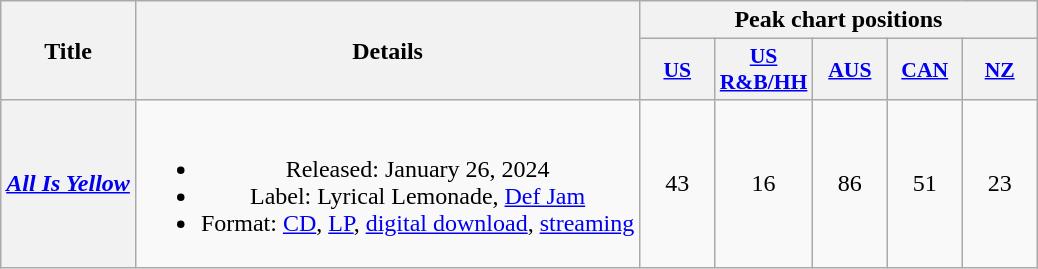<table class="wikitable plainrowheaders" style="text-align:center;">
<tr>
<th scope="col" rowspan="2">Title</th>
<th scope="col" rowspan="2">Details</th>
<th scope="col" colspan="5">Peak chart positions</th>
</tr>
<tr>
<th scope="col" style="width:3em;font-size:90%;"><a href='#'>US</a><br></th>
<th scope="col" style="width:3em;font-size:90%;"><a href='#'>US<br>R&B/HH</a><br></th>
<th scope="col" style="width:3em;font-size:90%;"><a href='#'>AUS</a><br></th>
<th scope="col" style="width:3em;font-size:90%;"><a href='#'>CAN</a><br></th>
<th scope="col" style="width:3em;font-size:90%;"><a href='#'>NZ</a><br></th>
</tr>
<tr>
<th scope="row"><em><a href='#'>All Is Yellow</a></em></th>
<td><br><ul><li>Released: January 26, 2024</li><li>Label: Lyrical Lemonade, <a href='#'>Def Jam</a></li><li>Format: <a href='#'>CD</a>, <a href='#'>LP</a>, <a href='#'>digital download</a>, <a href='#'>streaming</a></li></ul></td>
<td>43</td>
<td>16</td>
<td>86</td>
<td>51</td>
<td>23</td>
</tr>
</table>
